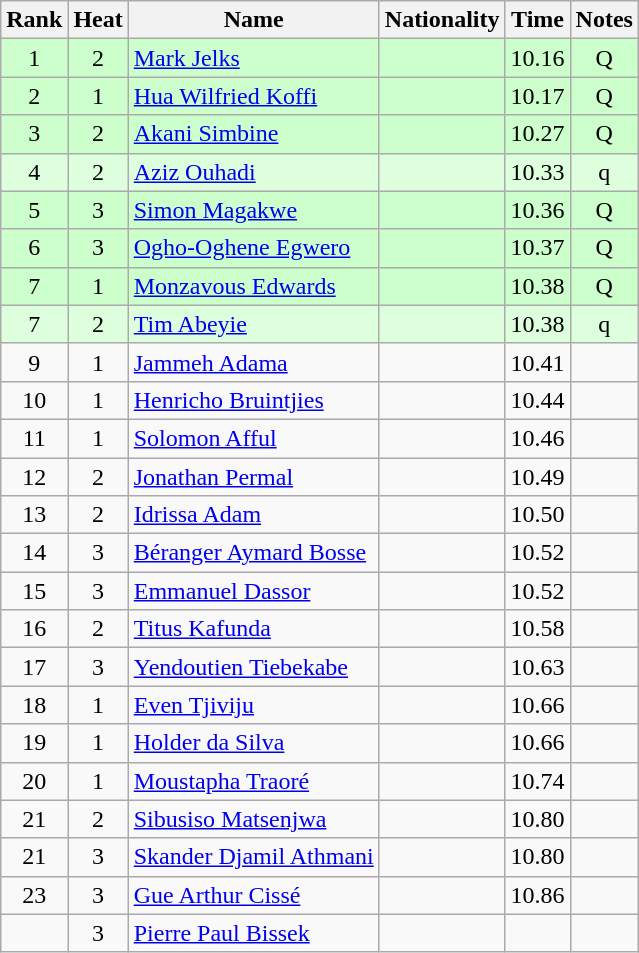<table class="wikitable sortable" style="text-align:center">
<tr>
<th>Rank</th>
<th>Heat</th>
<th>Name</th>
<th>Nationality</th>
<th>Time</th>
<th>Notes</th>
</tr>
<tr bgcolor=ccffcc>
<td>1</td>
<td>2</td>
<td align=left><a href='#'>Mark Jelks</a></td>
<td align=left></td>
<td>10.16</td>
<td>Q</td>
</tr>
<tr bgcolor=ccffcc>
<td>2</td>
<td>1</td>
<td align=left><a href='#'>Hua Wilfried Koffi</a></td>
<td align=left></td>
<td>10.17</td>
<td>Q</td>
</tr>
<tr bgcolor=ccffcc>
<td>3</td>
<td>2</td>
<td align=left><a href='#'>Akani Simbine</a></td>
<td align=left></td>
<td>10.27</td>
<td>Q</td>
</tr>
<tr bgcolor=ddffdd>
<td>4</td>
<td>2</td>
<td align=left><a href='#'>Aziz Ouhadi</a></td>
<td align=left></td>
<td>10.33</td>
<td>q</td>
</tr>
<tr bgcolor=ccffcc>
<td>5</td>
<td>3</td>
<td align=left><a href='#'>Simon Magakwe</a></td>
<td align=left></td>
<td>10.36</td>
<td>Q</td>
</tr>
<tr bgcolor=ccffcc>
<td>6</td>
<td>3</td>
<td align=left><a href='#'>Ogho-Oghene Egwero</a></td>
<td align=left></td>
<td>10.37</td>
<td>Q</td>
</tr>
<tr bgcolor=ccffcc>
<td>7</td>
<td>1</td>
<td align=left><a href='#'>Monzavous Edwards</a></td>
<td align=left></td>
<td>10.38</td>
<td>Q</td>
</tr>
<tr bgcolor=ddffdd>
<td>7</td>
<td>2</td>
<td align=left><a href='#'>Tim Abeyie</a></td>
<td align=left></td>
<td>10.38</td>
<td>q</td>
</tr>
<tr>
<td>9</td>
<td>1</td>
<td align=left><a href='#'>Jammeh Adama</a></td>
<td align=left></td>
<td>10.41</td>
<td></td>
</tr>
<tr>
<td>10</td>
<td>1</td>
<td align=left><a href='#'>Henricho Bruintjies</a></td>
<td align=left></td>
<td>10.44</td>
<td></td>
</tr>
<tr>
<td>11</td>
<td>1</td>
<td align=left><a href='#'>Solomon Afful</a></td>
<td align=left></td>
<td>10.46</td>
<td></td>
</tr>
<tr>
<td>12</td>
<td>2</td>
<td align=left><a href='#'>Jonathan Permal</a></td>
<td align=left></td>
<td>10.49</td>
<td></td>
</tr>
<tr>
<td>13</td>
<td>2</td>
<td align=left><a href='#'>Idrissa Adam</a></td>
<td align=left></td>
<td>10.50</td>
<td></td>
</tr>
<tr>
<td>14</td>
<td>3</td>
<td align=left><a href='#'>Béranger Aymard Bosse</a></td>
<td align=left></td>
<td>10.52</td>
<td></td>
</tr>
<tr>
<td>15</td>
<td>3</td>
<td align=left><a href='#'>Emmanuel Dassor</a></td>
<td align=left></td>
<td>10.52</td>
<td></td>
</tr>
<tr>
<td>16</td>
<td>2</td>
<td align=left><a href='#'>Titus Kafunda</a></td>
<td align=left></td>
<td>10.58</td>
<td></td>
</tr>
<tr>
<td>17</td>
<td>3</td>
<td align=left><a href='#'>Yendoutien Tiebekabe</a></td>
<td align=left></td>
<td>10.63</td>
<td></td>
</tr>
<tr>
<td>18</td>
<td>1</td>
<td align=left><a href='#'>Even Tjiviju</a></td>
<td align=left></td>
<td>10.66</td>
<td></td>
</tr>
<tr>
<td>19</td>
<td>1</td>
<td align=left><a href='#'>Holder da Silva</a></td>
<td align=left></td>
<td>10.66</td>
<td></td>
</tr>
<tr>
<td>20</td>
<td>1</td>
<td align=left><a href='#'>Moustapha Traoré</a></td>
<td align=left></td>
<td>10.74</td>
<td></td>
</tr>
<tr>
<td>21</td>
<td>2</td>
<td align=left><a href='#'>Sibusiso Matsenjwa</a></td>
<td align=left></td>
<td>10.80</td>
<td></td>
</tr>
<tr>
<td>21</td>
<td>3</td>
<td align=left><a href='#'>Skander Djamil Athmani</a></td>
<td align=left></td>
<td>10.80</td>
<td></td>
</tr>
<tr>
<td>23</td>
<td>3</td>
<td align=left><a href='#'>Gue Arthur Cissé</a></td>
<td align=left></td>
<td>10.86</td>
<td></td>
</tr>
<tr>
<td></td>
<td>3</td>
<td align=left><a href='#'>Pierre Paul Bissek</a></td>
<td align=left></td>
<td></td>
<td></td>
</tr>
</table>
